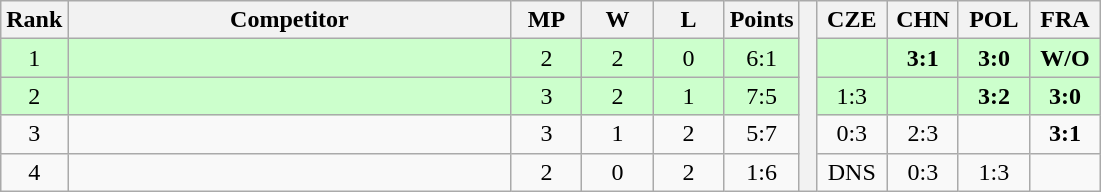<table class="wikitable" style="text-align:center">
<tr>
<th>Rank</th>
<th style="width:18em">Competitor</th>
<th style="width:2.5em">MP</th>
<th style="width:2.5em">W</th>
<th style="width:2.5em">L</th>
<th>Points</th>
<th rowspan="5"> </th>
<th style="width:2.5em">CZE</th>
<th style="width:2.5em">CHN</th>
<th style="width:2.5em">POL</th>
<th style="width:2.5em">FRA</th>
</tr>
<tr style="background:#cfc;">
<td>1</td>
<td style="text-align:left"></td>
<td>2</td>
<td>2</td>
<td>0</td>
<td>6:1</td>
<td></td>
<td><strong>3:1</strong></td>
<td><strong>3:0</strong></td>
<td><strong>W/O</strong></td>
</tr>
<tr style="background:#cfc;">
<td>2</td>
<td style="text-align:left"></td>
<td>3</td>
<td>2</td>
<td>1</td>
<td>7:5</td>
<td>1:3</td>
<td></td>
<td><strong>3:2</strong></td>
<td><strong>3:0</strong></td>
</tr>
<tr>
<td>3</td>
<td style="text-align:left"></td>
<td>3</td>
<td>1</td>
<td>2</td>
<td>5:7</td>
<td>0:3</td>
<td>2:3</td>
<td></td>
<td><strong>3:1</strong></td>
</tr>
<tr>
<td>4</td>
<td style="text-align:left"></td>
<td>2</td>
<td>0</td>
<td>2</td>
<td>1:6</td>
<td>DNS</td>
<td>0:3</td>
<td>1:3</td>
<td></td>
</tr>
</table>
